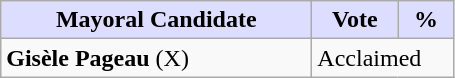<table class="wikitable">
<tr>
<th style="background:#ddf; width:200px;">Mayoral Candidate</th>
<th style="background:#ddf; width:50px;">Vote</th>
<th style="background:#ddf; width:30px;">%</th>
</tr>
<tr>
<td><strong>Gisèle Pageau</strong> (X)</td>
<td colspan="2">Acclaimed</td>
</tr>
</table>
